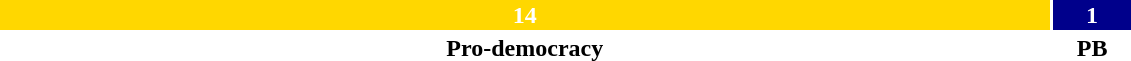<table style="width:60%; text-align:center;">
<tr style="color:white;">
<td style="background:gold; width:93%;"><strong>14</strong></td>
<td style="background:darkblue; width:7%;"><strong>1</strong></td>
</tr>
<tr>
<td><span><strong>Pro-democracy</strong></span></td>
<td><span><strong>PB</strong></span></td>
</tr>
</table>
